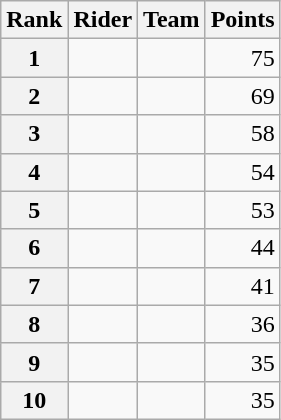<table class="wikitable" margin-bottom:0;">
<tr>
<th scope="col">Rank</th>
<th scope="col">Rider</th>
<th scope="col">Team</th>
<th scope="col">Points</th>
</tr>
<tr>
<th scope="row">1</th>
<td> </td>
<td></td>
<td align="right">75</td>
</tr>
<tr>
<th scope="row">2</th>
<td></td>
<td></td>
<td align="right">69</td>
</tr>
<tr>
<th scope="row">3</th>
<td></td>
<td></td>
<td align="right">58</td>
</tr>
<tr>
<th scope="row">4</th>
<td></td>
<td></td>
<td align="right">54</td>
</tr>
<tr>
<th scope="row">5</th>
<td></td>
<td></td>
<td align="right">53</td>
</tr>
<tr>
<th scope="row">6</th>
<td></td>
<td></td>
<td align="right">44</td>
</tr>
<tr>
<th scope="row">7</th>
<td></td>
<td></td>
<td align="right">41</td>
</tr>
<tr>
<th scope="row">8</th>
<td></td>
<td></td>
<td align="right">36</td>
</tr>
<tr>
<th scope="row">9</th>
<td></td>
<td></td>
<td align="right">35</td>
</tr>
<tr>
<th scope="row">10</th>
<td></td>
<td></td>
<td align="right">35</td>
</tr>
</table>
